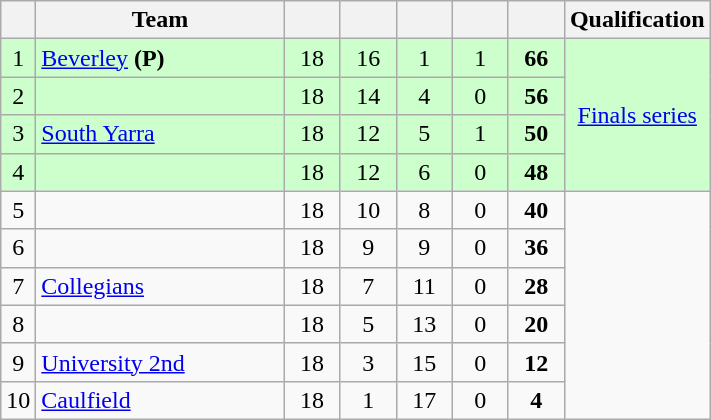<table class="wikitable" style="text-align:center; margin-bottom:0">
<tr>
<th style="width:10px"></th>
<th style="width:35%;">Team</th>
<th style="width:30px;"></th>
<th style="width:30px;"></th>
<th style="width:30px;"></th>
<th style="width:30px;"></th>
<th style="width:30px;"></th>
<th>Qualification</th>
</tr>
<tr style="background:#ccffcc;">
<td>1</td>
<td style="text-align:left;"><a href='#'>Beverley</a> <strong>(P)</strong></td>
<td>18</td>
<td>16</td>
<td>1</td>
<td>1</td>
<td><strong>66</strong></td>
<td rowspan=4><a href='#'>Finals series</a></td>
</tr>
<tr style="background:#ccffcc;">
<td>2</td>
<td style="text-align:left;"></td>
<td>18</td>
<td>14</td>
<td>4</td>
<td>0</td>
<td><strong>56</strong></td>
</tr>
<tr style="background:#ccffcc;">
<td>3</td>
<td style="text-align:left;"><a href='#'>South Yarra</a></td>
<td>18</td>
<td>12</td>
<td>5</td>
<td>1</td>
<td><strong>50</strong></td>
</tr>
<tr style="background:#ccffcc;">
<td>4</td>
<td style="text-align:left;"></td>
<td>18</td>
<td>12</td>
<td>6</td>
<td>0</td>
<td><strong>48</strong></td>
</tr>
<tr>
<td>5</td>
<td style="text-align:left;"></td>
<td>18</td>
<td>10</td>
<td>8</td>
<td>0</td>
<td><strong>40</strong></td>
</tr>
<tr>
<td>6</td>
<td style="text-align:left;"></td>
<td>18</td>
<td>9</td>
<td>9</td>
<td>0</td>
<td><strong>36</strong></td>
</tr>
<tr>
<td>7</td>
<td style="text-align:left;"><a href='#'>Collegians</a></td>
<td>18</td>
<td>7</td>
<td>11</td>
<td>0</td>
<td><strong>28</strong></td>
</tr>
<tr>
<td>8</td>
<td style="text-align:left;"></td>
<td>18</td>
<td>5</td>
<td>13</td>
<td>0</td>
<td><strong>20</strong></td>
</tr>
<tr>
<td>9</td>
<td style="text-align:left;"><a href='#'>University 2nd</a></td>
<td>18</td>
<td>3</td>
<td>15</td>
<td>0</td>
<td><strong>12</strong></td>
</tr>
<tr>
<td>10</td>
<td style="text-align:left;"><a href='#'>Caulfield</a></td>
<td>18</td>
<td>1</td>
<td>17</td>
<td>0</td>
<td><strong>4</strong></td>
</tr>
</table>
